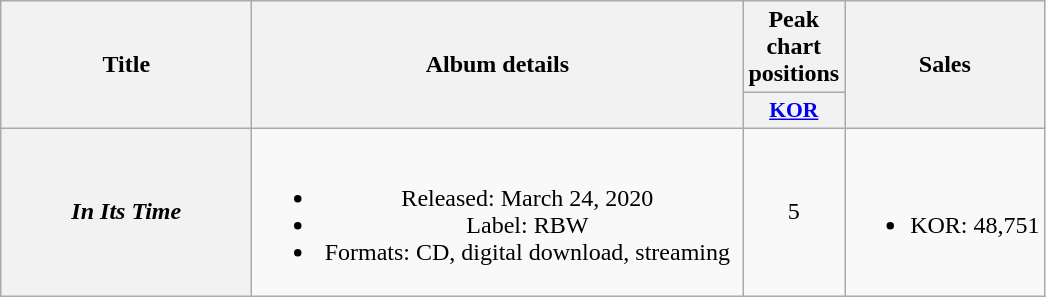<table class="wikitable plainrowheaders" style="text-align:center;">
<tr>
<th scope="col" rowspan="2" style="width:10em;">Title</th>
<th scope="col" rowspan="2" style="width:20em;">Album details</th>
<th scope="col" colspan="1">Peak chart positions</th>
<th scope="col" rowspan="2">Sales</th>
</tr>
<tr>
<th scope="col" style="width:3em;font-size:90%;"><a href='#'>KOR</a><br></th>
</tr>
<tr>
<th scope="row"><em>In Its Time</em></th>
<td><br><ul><li>Released: March 24, 2020</li><li>Label: RBW</li><li>Formats: CD, digital download, streaming</li></ul></td>
<td>5</td>
<td><br><ul><li>KOR: 48,751</li></ul></td>
</tr>
</table>
